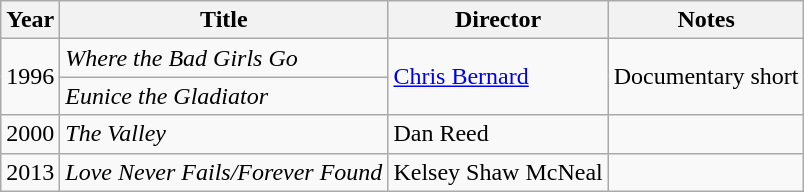<table class="wikitable sortable">
<tr>
<th>Year</th>
<th>Title</th>
<th>Director</th>
<th>Notes</th>
</tr>
<tr>
<td rowspan="2">1996</td>
<td><em>Where the Bad Girls Go</em></td>
<td rowspan=2><a href='#'>Chris Bernard</a></td>
<td rowspan=2>Documentary short</td>
</tr>
<tr>
<td><em>Eunice the Gladiator</em></td>
</tr>
<tr>
<td>2000</td>
<td><em>The Valley</em></td>
<td>Dan Reed</td>
<td></td>
</tr>
<tr>
<td>2013</td>
<td><em>Love Never Fails/Forever Found</em></td>
<td>Kelsey Shaw McNeal</td>
<td></td>
</tr>
</table>
